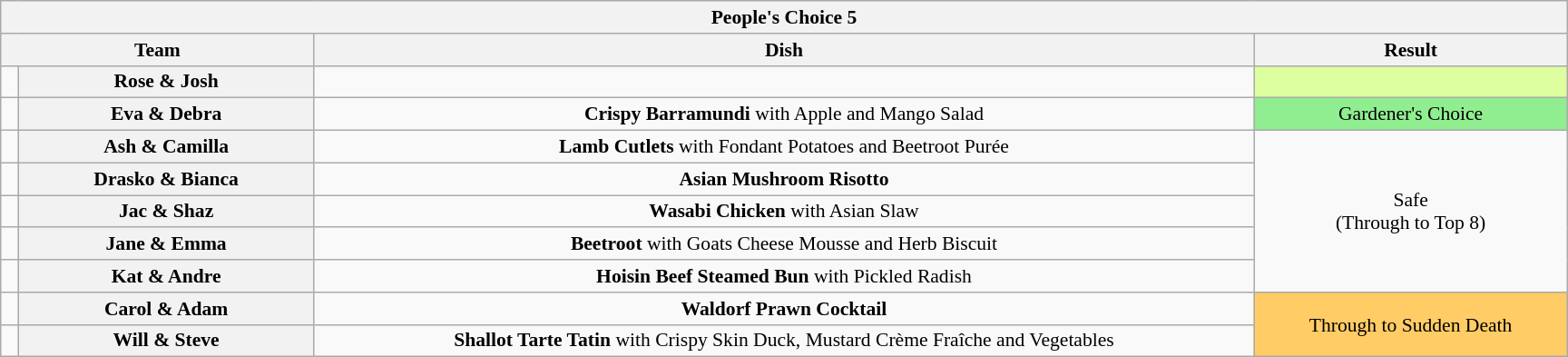<table class="wikitable plainrowheaders" style="margin:1em auto; text-align:center; font-size:90%; width:80em;">
<tr>
<th colspan="4" >People's Choice 5</th>
</tr>
<tr>
<th style="width:20%;" colspan="2">Team</th>
<th style="width:60%;">Dish</th>
<th style="width:20%;">Result</th>
</tr>
<tr>
<td></td>
<th>Rose & Josh</th>
<td></td>
<td bgcolor=#DDFF9F></td>
</tr>
<tr>
<td></td>
<th>Eva & Debra</th>
<td><strong>Crispy Barramundi</strong> with Apple and Mango Salad</td>
<td bgcolor="lightgreen">Gardener's Choice</td>
</tr>
<tr>
<td></td>
<th>Ash & Camilla</th>
<td><strong>Lamb Cutlets</strong> with Fondant Potatoes and Beetroot Purée</td>
<td rowspan="5">Safe<br>(Through to Top 8)</td>
</tr>
<tr>
<td></td>
<th>Drasko & Bianca</th>
<td><strong>Asian Mushroom Risotto</strong></td>
</tr>
<tr>
<td></td>
<th>Jac & Shaz</th>
<td><strong>Wasabi Chicken</strong> with Asian Slaw</td>
</tr>
<tr>
<td></td>
<th>Jane & Emma</th>
<td><strong>Beetroot</strong> with Goats Cheese Mousse and Herb Biscuit</td>
</tr>
<tr>
<td></td>
<th>Kat & Andre</th>
<td><strong>Hoisin Beef Steamed Bun</strong> with Pickled Radish</td>
</tr>
<tr>
<td></td>
<th>Carol & Adam</th>
<td><strong>Waldorf Prawn Cocktail</strong></td>
<td rowspan="2" bgcolor="FFCC66">Through to Sudden Death</td>
</tr>
<tr>
<td></td>
<th>Will & Steve</th>
<td><strong>Shallot Tarte Tatin</strong> with Crispy Skin Duck, Mustard Crème Fraîche and Vegetables</td>
</tr>
</table>
